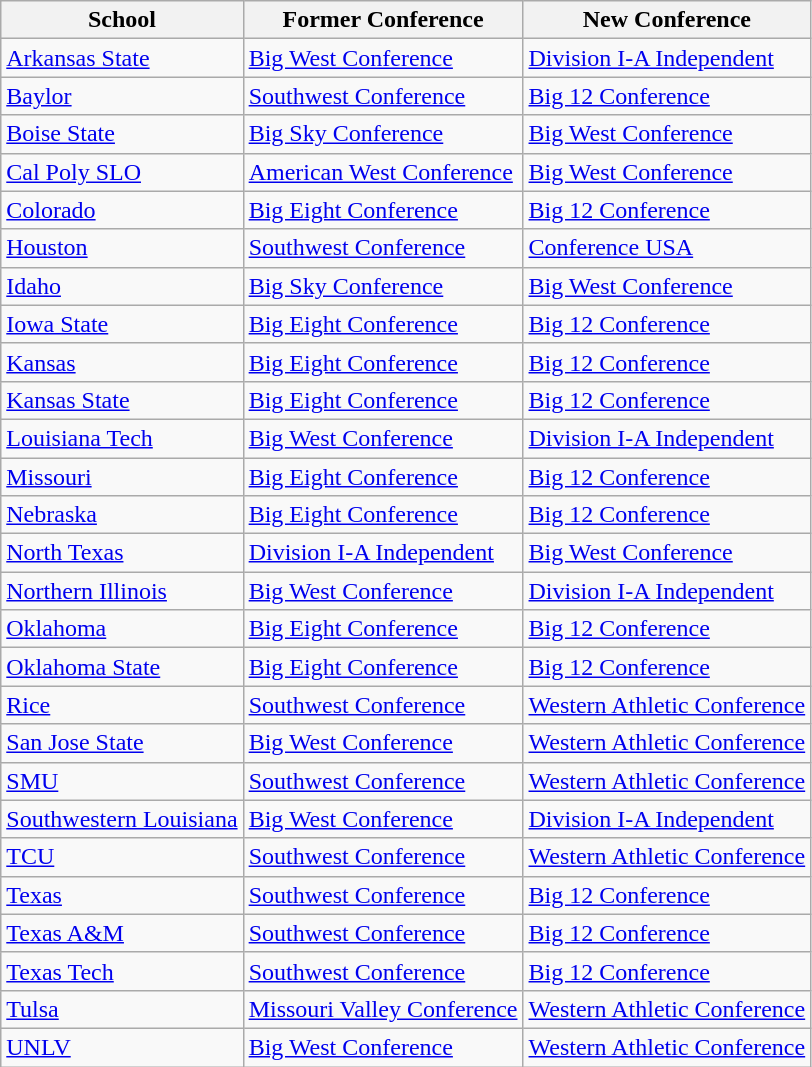<table class="wikitable sortable">
<tr>
<th>School</th>
<th>Former Conference</th>
<th>New Conference</th>
</tr>
<tr>
<td><a href='#'>Arkansas State</a></td>
<td><a href='#'>Big West Conference</a></td>
<td><a href='#'>Division I-A Independent</a></td>
</tr>
<tr>
<td><a href='#'>Baylor</a></td>
<td><a href='#'>Southwest Conference</a></td>
<td><a href='#'>Big 12 Conference</a></td>
</tr>
<tr>
<td><a href='#'>Boise State</a></td>
<td><a href='#'>Big Sky Conference</a></td>
<td><a href='#'>Big West Conference</a></td>
</tr>
<tr>
<td><a href='#'>Cal Poly SLO</a></td>
<td><a href='#'>American West Conference</a></td>
<td><a href='#'>Big West Conference</a></td>
</tr>
<tr>
<td><a href='#'>Colorado</a></td>
<td><a href='#'>Big Eight Conference</a></td>
<td><a href='#'>Big 12 Conference</a></td>
</tr>
<tr>
<td><a href='#'>Houston</a></td>
<td><a href='#'>Southwest Conference</a></td>
<td><a href='#'>Conference USA</a></td>
</tr>
<tr>
<td><a href='#'>Idaho</a></td>
<td><a href='#'>Big Sky Conference</a></td>
<td><a href='#'>Big West Conference</a></td>
</tr>
<tr>
<td><a href='#'>Iowa State</a></td>
<td><a href='#'>Big Eight Conference</a></td>
<td><a href='#'>Big 12 Conference</a></td>
</tr>
<tr>
<td><a href='#'>Kansas</a></td>
<td><a href='#'>Big Eight Conference</a></td>
<td><a href='#'>Big 12 Conference</a></td>
</tr>
<tr>
<td><a href='#'>Kansas State</a></td>
<td><a href='#'>Big Eight Conference</a></td>
<td><a href='#'>Big 12 Conference</a></td>
</tr>
<tr>
<td><a href='#'>Louisiana Tech</a></td>
<td><a href='#'>Big West Conference</a></td>
<td><a href='#'>Division I-A Independent</a></td>
</tr>
<tr>
<td><a href='#'>Missouri</a></td>
<td><a href='#'>Big Eight Conference</a></td>
<td><a href='#'>Big 12 Conference</a></td>
</tr>
<tr>
<td><a href='#'>Nebraska</a></td>
<td><a href='#'>Big Eight Conference</a></td>
<td><a href='#'>Big 12 Conference</a></td>
</tr>
<tr>
<td><a href='#'>North Texas</a></td>
<td><a href='#'>Division I-A Independent</a></td>
<td><a href='#'>Big West Conference</a></td>
</tr>
<tr>
<td><a href='#'>Northern Illinois</a></td>
<td><a href='#'>Big West Conference</a></td>
<td><a href='#'>Division I-A Independent</a></td>
</tr>
<tr>
<td><a href='#'>Oklahoma</a></td>
<td><a href='#'>Big Eight Conference</a></td>
<td><a href='#'>Big 12 Conference</a></td>
</tr>
<tr>
<td><a href='#'>Oklahoma State</a></td>
<td><a href='#'>Big Eight Conference</a></td>
<td><a href='#'>Big 12 Conference</a></td>
</tr>
<tr>
<td><a href='#'>Rice</a></td>
<td><a href='#'>Southwest Conference</a></td>
<td><a href='#'>Western Athletic Conference</a></td>
</tr>
<tr>
<td><a href='#'>San Jose State</a></td>
<td><a href='#'>Big West Conference</a></td>
<td><a href='#'>Western Athletic Conference</a></td>
</tr>
<tr>
<td><a href='#'>SMU</a></td>
<td><a href='#'>Southwest Conference</a></td>
<td><a href='#'>Western Athletic Conference</a></td>
</tr>
<tr>
<td><a href='#'>Southwestern Louisiana</a></td>
<td><a href='#'>Big West Conference</a></td>
<td><a href='#'>Division I-A Independent</a></td>
</tr>
<tr>
<td><a href='#'>TCU</a></td>
<td><a href='#'>Southwest Conference</a></td>
<td><a href='#'>Western Athletic Conference</a></td>
</tr>
<tr>
<td><a href='#'>Texas</a></td>
<td><a href='#'>Southwest Conference</a></td>
<td><a href='#'>Big 12 Conference</a></td>
</tr>
<tr>
<td><a href='#'>Texas A&M</a></td>
<td><a href='#'>Southwest Conference</a></td>
<td><a href='#'>Big 12 Conference</a></td>
</tr>
<tr>
<td><a href='#'>Texas Tech</a></td>
<td><a href='#'>Southwest Conference</a></td>
<td><a href='#'>Big 12 Conference</a></td>
</tr>
<tr>
<td><a href='#'>Tulsa</a></td>
<td><a href='#'>Missouri Valley Conference</a></td>
<td><a href='#'>Western Athletic Conference</a></td>
</tr>
<tr>
<td><a href='#'>UNLV</a></td>
<td><a href='#'>Big West Conference</a></td>
<td><a href='#'>Western Athletic Conference</a></td>
</tr>
</table>
